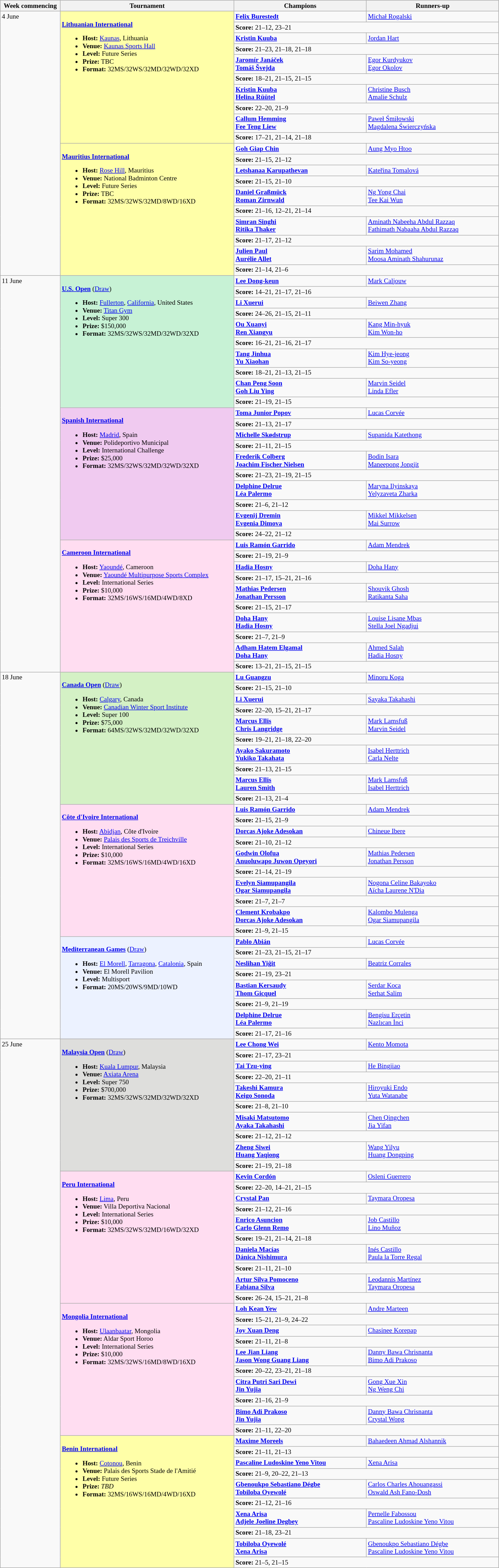<table class=wikitable style=font-size:80%>
<tr>
<th width=110>Week commencing</th>
<th width=330>Tournament</th>
<th width=250>Champions</th>
<th width=250>Runners-up</th>
</tr>
<tr valign=top>
<td rowspan=20>4 June</td>
<td style="background:#FFFFA8;" rowspan="10"><br><strong><a href='#'>Lithuanian International</a></strong><ul><li><strong>Host:</strong> <a href='#'>Kaunas</a>, Lithuania</li><li><strong>Venue:</strong> <a href='#'>Kaunas Sports Hall</a></li><li><strong>Level:</strong> Future Series</li><li><strong>Prize:</strong> TBC</li><li><strong>Format:</strong> 32MS/32WS/32MD/32WD/32XD</li></ul></td>
<td><strong> <a href='#'>Felix Burestedt</a></strong></td>
<td> <a href='#'>Michał Rogalski</a></td>
</tr>
<tr>
<td colspan=2><strong>Score:</strong> 21–12, 23–21</td>
</tr>
<tr valign=top>
<td><strong> <a href='#'>Kristin Kuuba</a></strong></td>
<td> <a href='#'>Jordan Hart</a></td>
</tr>
<tr>
<td colspan=2><strong>Score:</strong> 21–23, 21–18, 21–18</td>
</tr>
<tr valign=top>
<td><strong> <a href='#'>Jaromír Janáček</a><br> <a href='#'>Tomáš Švejda</a></strong></td>
<td> <a href='#'>Egor Kurdyukov</a><br> <a href='#'>Egor Okolov</a></td>
</tr>
<tr>
<td colspan=2><strong>Score:</strong> 18–21, 21–15, 21–15</td>
</tr>
<tr valign=top>
<td><strong> <a href='#'>Kristin Kuuba</a><br> <a href='#'>Helina Rüütel</a></strong></td>
<td> <a href='#'>Christine Busch</a><br> <a href='#'>Amalie Schulz</a></td>
</tr>
<tr>
<td colspan=2><strong>Score:</strong> 22–20, 21–9</td>
</tr>
<tr valign=top>
<td><strong> <a href='#'>Callum Hemming</a><br> <a href='#'>Fee Teng Liew</a></strong></td>
<td> <a href='#'>Paweł Śmiłowski</a><br> <a href='#'>Magdalena Świerczyńska</a></td>
</tr>
<tr>
<td colspan=2><strong>Score:</strong> 17–21, 21–14, 21–18</td>
</tr>
<tr valign=top>
<td style="background:#FFFFA8;" rowspan="10"><br><strong><a href='#'>Mauritius International</a></strong><ul><li><strong>Host:</strong> <a href='#'>Rose Hill</a>, Mauritius</li><li><strong>Venue:</strong> National Badminton Centre</li><li><strong>Level:</strong> Future Series</li><li><strong>Prize:</strong> TBC</li><li><strong>Format:</strong> 32MS/32WS/32MD/8WD/16XD</li></ul></td>
<td><strong> <a href='#'>Goh Giap Chin</a></strong></td>
<td> <a href='#'>Aung Myo Htoo</a></td>
</tr>
<tr>
<td colspan=2><strong>Score:</strong> 21–15, 21–12</td>
</tr>
<tr valign=top>
<td><strong> <a href='#'>Letshanaa Karupathevan</a></strong></td>
<td> <a href='#'>Kateřina Tomalová</a></td>
</tr>
<tr>
<td colspan=2><strong>Score:</strong> 21–15, 21–10</td>
</tr>
<tr valign=top>
<td><strong> <a href='#'>Daniel Graßmück</a><br> <a href='#'>Roman Zirnwald</a></strong></td>
<td> <a href='#'>Ng Yong Chai</a><br> <a href='#'>Tee Kai Wun</a></td>
</tr>
<tr>
<td colspan=2><strong>Score:</strong> 21–16, 12–21, 21–14</td>
</tr>
<tr valign=top>
<td><strong> <a href='#'>Simran Singhi</a><br> <a href='#'>Ritika Thaker</a></strong></td>
<td> <a href='#'>Aminath Nabeeha Abdul Razzaq</a><br> <a href='#'>Fathimath Nabaaha Abdul Razzaq</a></td>
</tr>
<tr>
<td colspan=2><strong>Score:</strong> 21–17, 21–12</td>
</tr>
<tr valign=top>
<td><strong> <a href='#'>Julien Paul</a><br> <a href='#'>Aurélie Allet</a></strong></td>
<td> <a href='#'>Sarim Mohamed</a><br> <a href='#'>Moosa Aminath Shahurunaz</a></td>
</tr>
<tr>
<td colspan=2><strong>Score:</strong> 21–14, 21–6</td>
</tr>
<tr valign=top>
<td rowspan=30>11 June</td>
<td style="background:#C7F2D5;" rowspan="10"><br><strong><a href='#'>U.S. Open</a></strong> (<a href='#'>Draw</a>)<ul><li><strong>Host:</strong> <a href='#'>Fullerton</a>, <a href='#'>California</a>, United States</li><li><strong>Venue:</strong> <a href='#'>Titan Gym</a></li><li><strong>Level:</strong> Super 300</li><li><strong>Prize:</strong> $150,000</li><li><strong>Format:</strong> 32MS/32WS/32MD/32WD/32XD</li></ul></td>
<td><strong> <a href='#'>Lee Dong-keun</a></strong></td>
<td> <a href='#'>Mark Caljouw</a></td>
</tr>
<tr>
<td colspan=2><strong>Score:</strong> 14–21, 21–17, 21–16</td>
</tr>
<tr valign=top>
<td><strong> <a href='#'>Li Xuerui</a></strong></td>
<td> <a href='#'>Beiwen Zhang</a></td>
</tr>
<tr>
<td colspan=2><strong>Score:</strong> 24–26, 21–15, 21–11</td>
</tr>
<tr valign=top>
<td><strong> <a href='#'>Ou Xuanyi</a><br> <a href='#'>Ren Xiangyu</a></strong></td>
<td> <a href='#'>Kang Min-hyuk</a><br> <a href='#'>Kim Won-ho</a></td>
</tr>
<tr>
<td colspan=2><strong>Score:</strong> 16–21, 21–16, 21–17</td>
</tr>
<tr valign=top>
<td><strong> <a href='#'>Tang Jinhua</a><br> <a href='#'>Yu Xiaohan</a></strong></td>
<td> <a href='#'>Kim Hye-jeong</a><br> <a href='#'>Kim So-yeong</a></td>
</tr>
<tr>
<td colspan=2><strong>Score:</strong> 18–21, 21–13, 21–15</td>
</tr>
<tr valign=top>
<td><strong> <a href='#'>Chan Peng Soon</a><br> <a href='#'>Goh Liu Ying</a></strong></td>
<td> <a href='#'>Marvin Seidel</a><br> <a href='#'>Linda Efler</a></td>
</tr>
<tr>
<td colspan=2><strong>Score:</strong> 21–19, 21–15</td>
</tr>
<tr valign=top>
<td style="background:#F0CAF0;" rowspan="10"><br><strong><a href='#'>Spanish International</a></strong><ul><li><strong>Host:</strong> <a href='#'>Madrid</a>, Spain</li><li><strong>Venue:</strong> Polideportivo Municipal</li><li><strong>Level:</strong> International Challenge</li><li><strong>Prize:</strong> $25,000</li><li><strong>Format:</strong> 32MS/32WS/32MD/32WD/32XD</li></ul></td>
<td><strong> <a href='#'>Toma Junior Popov</a></strong></td>
<td> <a href='#'>Lucas Corvée</a></td>
</tr>
<tr>
<td colspan=2><strong>Score:</strong> 21–13, 21–17</td>
</tr>
<tr valign=top>
<td><strong> <a href='#'>Michelle Skødstrup</a> </strong></td>
<td> <a href='#'>Supanida Katethong</a></td>
</tr>
<tr>
<td colspan=2><strong>Score:</strong> 21–11, 21–15</td>
</tr>
<tr valign=top>
<td><strong> <a href='#'>Frederik Colberg</a><br> <a href='#'>Joachim Fischer Nielsen</a></strong></td>
<td> <a href='#'>Bodin Isara</a><br> <a href='#'>Maneepong Jongjit</a></td>
</tr>
<tr>
<td colspan=2><strong>Score:</strong> 21–23, 21–19, 21–15</td>
</tr>
<tr valign=top>
<td><strong> <a href='#'>Delphine Delrue</a><br> <a href='#'>Léa Palermo</a></strong></td>
<td> <a href='#'>Maryna Ilyinskaya</a><br> <a href='#'>Yelyzaveta Zharka</a></td>
</tr>
<tr>
<td colspan=2><strong>Score:</strong> 21–6, 21–12</td>
</tr>
<tr valign=top>
<td><strong> <a href='#'>Evgenij Dremin</a><br> <a href='#'>Evgenia Dimova</a></strong></td>
<td> <a href='#'>Mikkel Mikkelsen</a> <br> <a href='#'>Mai Surrow</a></td>
</tr>
<tr>
<td colspan=2><strong>Score:</strong> 24–22, 21–12</td>
</tr>
<tr valign=top>
<td style="background:#FFDDF1;" rowspan="10"><br><strong><a href='#'>Cameroon International</a></strong><ul><li><strong>Host:</strong> <a href='#'>Yaoundé</a>, Cameroon</li><li><strong>Venue:</strong> <a href='#'>Yaoundé Multipurpose Sports Complex</a></li><li><strong>Level:</strong> International Series</li><li><strong>Prize:</strong> $10,000</li><li><strong>Format:</strong> 32MS/16WS/16MD/4WD/8XD</li></ul></td>
<td><strong> <a href='#'>Luis Ramón Garrido</a></strong></td>
<td> <a href='#'>Adam Mendrek</a></td>
</tr>
<tr>
<td colspan=2><strong>Score:</strong> 21–19, 21–9</td>
</tr>
<tr valign=top>
<td><strong> <a href='#'>Hadia Hosny</a></strong></td>
<td> <a href='#'>Doha Hany</a></td>
</tr>
<tr>
<td colspan=2><strong>Score:</strong> 21–17, 15–21, 21–16</td>
</tr>
<tr valign=top>
<td><strong> <a href='#'>Mathias Pedersen</a><br> <a href='#'>Jonathan Persson</a></strong></td>
<td> <a href='#'>Shouvik Ghosh</a><br> <a href='#'>Ratikanta Saha</a></td>
</tr>
<tr>
<td colspan=2><strong>Score:</strong> 21–15, 21–17</td>
</tr>
<tr valign=top>
<td><strong> <a href='#'>Doha Hany</a><br> <a href='#'>Hadia Hosny</a></strong></td>
<td> <a href='#'>Louise Lisane Mbas</a><br> <a href='#'>Stella Joel Ngadjui</a></td>
</tr>
<tr>
<td colspan=2><strong>Score:</strong> 21–7, 21–9</td>
</tr>
<tr valign=top>
<td><strong> <a href='#'>Adham Hatem Elgamal</a><br> <a href='#'>Doha Hany</a></strong></td>
<td> <a href='#'>Ahmed Salah</a><br> <a href='#'>Hadia Hosny</a></td>
</tr>
<tr>
<td colspan=2><strong>Score:</strong> 13–21, 21–15, 21–15</td>
</tr>
<tr valign=top>
<td rowspan=28>18 June</td>
<td style="background:#D4F1C5;" rowspan="10"><br><strong><a href='#'>Canada Open</a></strong> (<a href='#'>Draw</a>)<ul><li><strong>Host:</strong> <a href='#'>Calgary</a>, Canada</li><li><strong>Venue:</strong> <a href='#'>Canadian Winter Sport Institute</a></li><li><strong>Level:</strong> Super 100</li><li><strong>Prize:</strong> $75,000</li><li><strong>Format:</strong> 64MS/32WS/32MD/32WD/32XD</li></ul></td>
<td><strong> <a href='#'>Lu Guangzu</a></strong></td>
<td> <a href='#'>Minoru Koga</a></td>
</tr>
<tr>
<td colspan=2><strong>Score:</strong> 21–15, 21–10</td>
</tr>
<tr valign=top>
<td><strong> <a href='#'>Li Xuerui</a></strong></td>
<td> <a href='#'>Sayaka Takahashi</a></td>
</tr>
<tr>
<td colspan=2><strong>Score:</strong> 22–20, 15–21, 21–17</td>
</tr>
<tr valign=top>
<td><strong> <a href='#'>Marcus Ellis</a><br> <a href='#'>Chris Langridge</a></strong></td>
<td> <a href='#'>Mark Lamsfuß</a><br> <a href='#'>Marvin Seidel</a></td>
</tr>
<tr>
<td colspan=2><strong>Score:</strong> 19–21, 21–18, 22–20</td>
</tr>
<tr valign=top>
<td><strong> <a href='#'>Ayako Sakuramoto</a><br> <a href='#'>Yukiko Takahata</a></strong></td>
<td> <a href='#'>Isabel Herttrich</a><br> <a href='#'>Carla Nelte</a></td>
</tr>
<tr>
<td colspan=2><strong>Score:</strong> 21–13, 21–15</td>
</tr>
<tr valign=top>
<td><strong> <a href='#'>Marcus Ellis</a><br> <a href='#'>Lauren Smith</a></strong></td>
<td> <a href='#'>Mark Lamsfuß</a><br> <a href='#'>Isabel Herttrich</a></td>
</tr>
<tr>
<td colspan=2><strong>Score:</strong> 21–13, 21–4</td>
</tr>
<tr valign=top>
<td style="background:#FFDDF1;" rowspan="10"><br><strong><a href='#'>Côte d'Ivoire International</a></strong><ul><li><strong>Host:</strong> <a href='#'>Abidjan</a>, Côte d'Ivoire</li><li><strong>Venue:</strong> <a href='#'>Palais des Sports de Treichville</a></li><li><strong>Level:</strong> International Series</li><li><strong>Prize:</strong> $10,000</li><li><strong>Format:</strong> 32MS/16WS/16MD/4WD/16XD</li></ul></td>
<td><strong> <a href='#'>Luis Ramón Garrido</a></strong></td>
<td> <a href='#'>Adam Mendrek</a></td>
</tr>
<tr>
<td colspan=2><strong>Score:</strong> 21–15, 21–9</td>
</tr>
<tr valign=top>
<td><strong> <a href='#'>Dorcas Ajoke Adesokan</a></strong></td>
<td> <a href='#'>Chineue Ibere</a></td>
</tr>
<tr>
<td colspan=2><strong>Score:</strong> 21–10, 21–12</td>
</tr>
<tr valign=top>
<td><strong> <a href='#'>Godwin Olofua</a><br> <a href='#'>Anuoluwapo Juwon Opeyori</a></strong></td>
<td> <a href='#'>Mathias Pedersen</a><br> <a href='#'>Jonathan Persson</a></td>
</tr>
<tr>
<td colspan=2><strong>Score:</strong> 21–14, 21–19</td>
</tr>
<tr valign=top>
<td><strong> <a href='#'>Evelyn Siamupangila</a><br> <a href='#'>Ogar Siamupangila</a></strong></td>
<td> <a href='#'>Nogona Celine Bakayoko</a><br> <a href='#'>Aïcha Laurene N'Dia</a></td>
</tr>
<tr>
<td colspan=2><strong>Score:</strong> 21–7, 21–7</td>
</tr>
<tr valign=top>
<td><strong> <a href='#'>Clement Krobakpo</a><br> <a href='#'>Dorcas Ajoke Adesokan</a></strong></td>
<td> <a href='#'>Kalombo Mulenga</a><br> <a href='#'>Ogar Siamupangila</a></td>
</tr>
<tr>
<td colspan=2><strong>Score:</strong> 21–9, 21–15</td>
</tr>
<tr valign=top>
<td style="background:#ECF2FF;" rowspan="8"><br><strong><a href='#'>Mediterranean Games</a></strong> (<a href='#'>Draw</a>)<ul><li><strong>Host:</strong> <a href='#'>El Morell</a>, <a href='#'>Tarragona</a>, <a href='#'>Catalonia</a>, Spain</li><li><strong>Venue:</strong> El Morell Pavilion</li><li><strong>Level:</strong> Multisport</li><li><strong>Format:</strong> 20MS/20WS/9MD/10WD</li></ul></td>
<td><strong> <a href='#'>Pablo Abián</a></strong></td>
<td> <a href='#'>Lucas Corvée</a></td>
</tr>
<tr>
<td colspan=2><strong>Score:</strong> 21–23, 21–15, 21–17</td>
</tr>
<tr valign=top>
<td><strong> <a href='#'>Neslihan Yiğit</a></strong></td>
<td> <a href='#'>Beatriz Corrales</a></td>
</tr>
<tr>
<td colspan=2><strong>Score:</strong> 21–19, 23–21</td>
</tr>
<tr valign=top>
<td><strong> <a href='#'>Bastian Kersaudy</a><br> <a href='#'>Thom Gicquel</a></strong></td>
<td> <a href='#'>Serdar Koca</a><br> <a href='#'>Serhat Salim</a></td>
</tr>
<tr>
<td colspan=2><strong>Score:</strong> 21–9, 21–19</td>
</tr>
<tr valign=top>
<td><strong> <a href='#'>Delphine Delrue</a><br> <a href='#'>Léa Palermo</a></strong></td>
<td> <a href='#'>Bengisu Erçetin</a><br> <a href='#'>Nazlıcan İnci</a></td>
</tr>
<tr>
<td colspan=2><strong>Score:</strong> 21–17, 21–16</td>
</tr>
<tr valign=top>
<td rowspan=40>25 June</td>
<td style="background:#DEDEDC;" rowspan="10"><br><strong><a href='#'>Malaysia Open</a></strong> (<a href='#'>Draw</a>)<ul><li><strong>Host:</strong> <a href='#'>Kuala Lumpur</a>, Malaysia</li><li><strong>Venue:</strong> <a href='#'>Axiata Arena</a></li><li><strong>Level:</strong> Super 750</li><li><strong>Prize:</strong> $700,000</li><li><strong>Format:</strong> 32MS/32WS/32MD/32WD/32XD</li></ul></td>
<td><strong> <a href='#'>Lee Chong Wei</a></strong></td>
<td> <a href='#'>Kento Momota</a></td>
</tr>
<tr>
<td colspan=2><strong>Score:</strong> 21–17, 23–21</td>
</tr>
<tr valign=top>
<td><strong> <a href='#'>Tai Tzu-ying</a></strong></td>
<td> <a href='#'>He Bingjiao</a></td>
</tr>
<tr>
<td colspan=2><strong>Score:</strong> 22–20, 21–11</td>
</tr>
<tr valign=top>
<td><strong> <a href='#'>Takeshi Kamura</a><br> <a href='#'>Keigo Sonoda</a></strong></td>
<td> <a href='#'>Hiroyuki Endo</a><br> <a href='#'>Yuta Watanabe</a></td>
</tr>
<tr>
<td colspan=2><strong>Score:</strong> 21–8, 21–10</td>
</tr>
<tr valign=top>
<td><strong> <a href='#'>Misaki Matsutomo</a><br> <a href='#'>Ayaka Takahashi</a></strong></td>
<td> <a href='#'>Chen Qingchen</a><br> <a href='#'>Jia Yifan</a></td>
</tr>
<tr>
<td colspan=2><strong>Score:</strong> 21–12, 21–12</td>
</tr>
<tr valign=top>
<td><strong> <a href='#'>Zheng Siwei</a><br> <a href='#'>Huang Yaqiong</a></strong></td>
<td> <a href='#'>Wang Yilyu</a><br> <a href='#'>Huang Dongping</a></td>
</tr>
<tr>
<td colspan=2><strong>Score:</strong> 21–19, 21–18</td>
</tr>
<tr valign=top>
<td style="background:#FFDDF1;" rowspan="10"><br><strong><a href='#'>Peru International</a></strong><ul><li><strong>Host:</strong> <a href='#'>Lima</a>, Peru</li><li><strong>Venue:</strong> Villa Deportiva Nacional</li><li><strong>Level:</strong> International Series</li><li><strong>Prize:</strong> $10,000</li><li><strong>Format:</strong> 32MS/32WS/32MD/16WD/32XD</li></ul></td>
<td><strong> <a href='#'>Kevin Cordón</a></strong></td>
<td> <a href='#'>Osleni Guerrero</a></td>
</tr>
<tr>
<td colspan=2><strong>Score:</strong> 22–20, 14–21, 21–15</td>
</tr>
<tr valign=top>
<td><strong> <a href='#'>Crystal Pan</a></strong></td>
<td> <a href='#'>Taymara Oropesa</a></td>
</tr>
<tr>
<td colspan=2><strong>Score:</strong> 21–12, 21–16</td>
</tr>
<tr valign=top>
<td><strong> <a href='#'>Enrico Asuncion</a><br> <a href='#'>Carlo Glenn Remo</a></strong></td>
<td> <a href='#'>Job Castillo</a><br> <a href='#'>Lino Muñoz</a></td>
</tr>
<tr>
<td colspan=2><strong>Score:</strong> 19–21, 21–14, 21–18</td>
</tr>
<tr valign=top>
<td><strong> <a href='#'>Daniela Macías</a><br> <a href='#'>Dánica Nishimura</a></strong></td>
<td> <a href='#'>Inés Castillo</a><br> <a href='#'>Paula la Torre Regal</a></td>
</tr>
<tr>
<td colspan=2><strong>Score:</strong> 21–11, 21–10</td>
</tr>
<tr valign=top>
<td><strong> <a href='#'>Artur Silva Pomoceno</a><br> <a href='#'>Fabiana Silva</a> </strong></td>
<td> <a href='#'>Leodannis Martínez</a><br> <a href='#'>Taymara Oropesa</a></td>
</tr>
<tr>
<td colspan=2><strong>Score:</strong> 26–24, 15–21, 21–8</td>
</tr>
<tr valign=top>
<td style="background:#FFDDF1;" rowspan="10"><br><strong><a href='#'>Mongolia International</a></strong><ul><li><strong>Host:</strong> <a href='#'>Ulaanbaatar</a>, Mongolia</li><li><strong>Venue:</strong> Aldar Sport Horoo</li><li><strong>Level:</strong> International Series</li><li><strong>Prize:</strong> $10,000</li><li><strong>Format:</strong> 32MS/32WS/16MD/8WD/16XD</li></ul></td>
<td><strong> <a href='#'>Loh Kean Yew</a></strong></td>
<td> <a href='#'>Andre Marteen</a></td>
</tr>
<tr>
<td colspan=2><strong>Score:</strong> 15–21, 21–9, 24–22</td>
</tr>
<tr valign=top>
<td><strong> <a href='#'>Joy Xuan Deng</a></strong></td>
<td> <a href='#'>Chasinee Korepap</a></td>
</tr>
<tr>
<td colspan=2><strong>Score:</strong> 21–11, 21–8</td>
</tr>
<tr valign=top>
<td><strong> <a href='#'>Lee Jian Liang</a><br> <a href='#'>Jason Wong Guang Liang</a></strong></td>
<td> <a href='#'>Danny Bawa Chrisnanta</a><br> <a href='#'>Bimo Adi Prakoso</a></td>
</tr>
<tr>
<td colspan=2><strong>Score:</strong> 20–22, 23–21, 21–18</td>
</tr>
<tr valign=top>
<td><strong> <a href='#'>Citra Putri Sari Dewi</a><br> <a href='#'>Jin Yujia</a></strong></td>
<td> <a href='#'>Gong Xue Xin</a><br> <a href='#'>Ng Weng Chi</a></td>
</tr>
<tr>
<td colspan=2><strong>Score:</strong> 21–16, 21–9</td>
</tr>
<tr valign=top>
<td><strong> <a href='#'>Bimo Adi Prakoso</a><br> <a href='#'>Jin Yujia</a></strong></td>
<td> <a href='#'>Danny Bawa Chrisnanta</a><br> <a href='#'>Crystal Wong</a></td>
</tr>
<tr>
<td colspan=2><strong>Score:</strong> 21–11, 22–20</td>
</tr>
<tr valign=top>
<td style="background:#FFFFA8;" rowspan="10"><br><strong><a href='#'>Benin International</a></strong><ul><li><strong>Host:</strong> <a href='#'>Cotonou</a>, Benin</li><li><strong>Venue:</strong> Palais des Sports Stade de l'Amitié</li><li><strong>Level:</strong> Future Series</li><li><strong>Prize:</strong> <em>TBD</em></li><li><strong>Format:</strong> 32MS/16WS/16MD/4WD/16XD</li></ul></td>
<td><strong> <a href='#'>Maxime Moreels</a></strong></td>
<td> <a href='#'>Bahaedeen Ahmad Alshannik</a></td>
</tr>
<tr>
<td colspan=2><strong>Score:</strong> 21–11, 21–13</td>
</tr>
<tr valign=top>
<td><strong> <a href='#'>Pascaline Ludoskine Yeno Vitou</a></strong></td>
<td> <a href='#'>Xena Arisa</a></td>
</tr>
<tr>
<td colspan=2><strong>Score:</strong> 21–9, 20–22, 21–13</td>
</tr>
<tr valign=top>
<td><strong> <a href='#'>Gbenoukpo Sebastiano Dégbe</a><br> <a href='#'>Tobiloba Oyewolé</a></strong></td>
<td> <a href='#'>Carlos Charles Ahouangassi</a><br> <a href='#'>Oswald Ash Fano-Dosh</a></td>
</tr>
<tr>
<td colspan=2><strong>Score:</strong> 21–12, 21–16</td>
</tr>
<tr valign=top>
<td><strong> <a href='#'>Xena Arisa</a><br> <a href='#'>Adjele Joeline Degbey</a></strong></td>
<td> <a href='#'>Pernelle Fabossou</a><br> <a href='#'>Pascaline Ludoskine Yeno Vitou</a></td>
</tr>
<tr>
<td colspan=2><strong>Score:</strong> 21–18, 23–21</td>
</tr>
<tr valign=top>
<td><strong> <a href='#'>Tobiloba Oyewolé</a><br> <a href='#'>Xena Arisa</a></strong></td>
<td> <a href='#'>Gbenoukpo Sebastiano Dégbe</a><br> <a href='#'>Pascaline Ludoskine Yeno Vitou</a></td>
</tr>
<tr>
<td colspan=2><strong>Score:</strong> 21–5, 21–15</td>
</tr>
</table>
